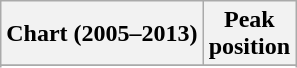<table class="wikitable sortable">
<tr>
<th>Chart (2005–2013)</th>
<th>Peak<br>position</th>
</tr>
<tr>
</tr>
<tr>
</tr>
<tr>
</tr>
<tr>
</tr>
<tr>
</tr>
<tr>
</tr>
<tr>
</tr>
<tr>
</tr>
<tr>
</tr>
<tr>
</tr>
<tr>
</tr>
</table>
